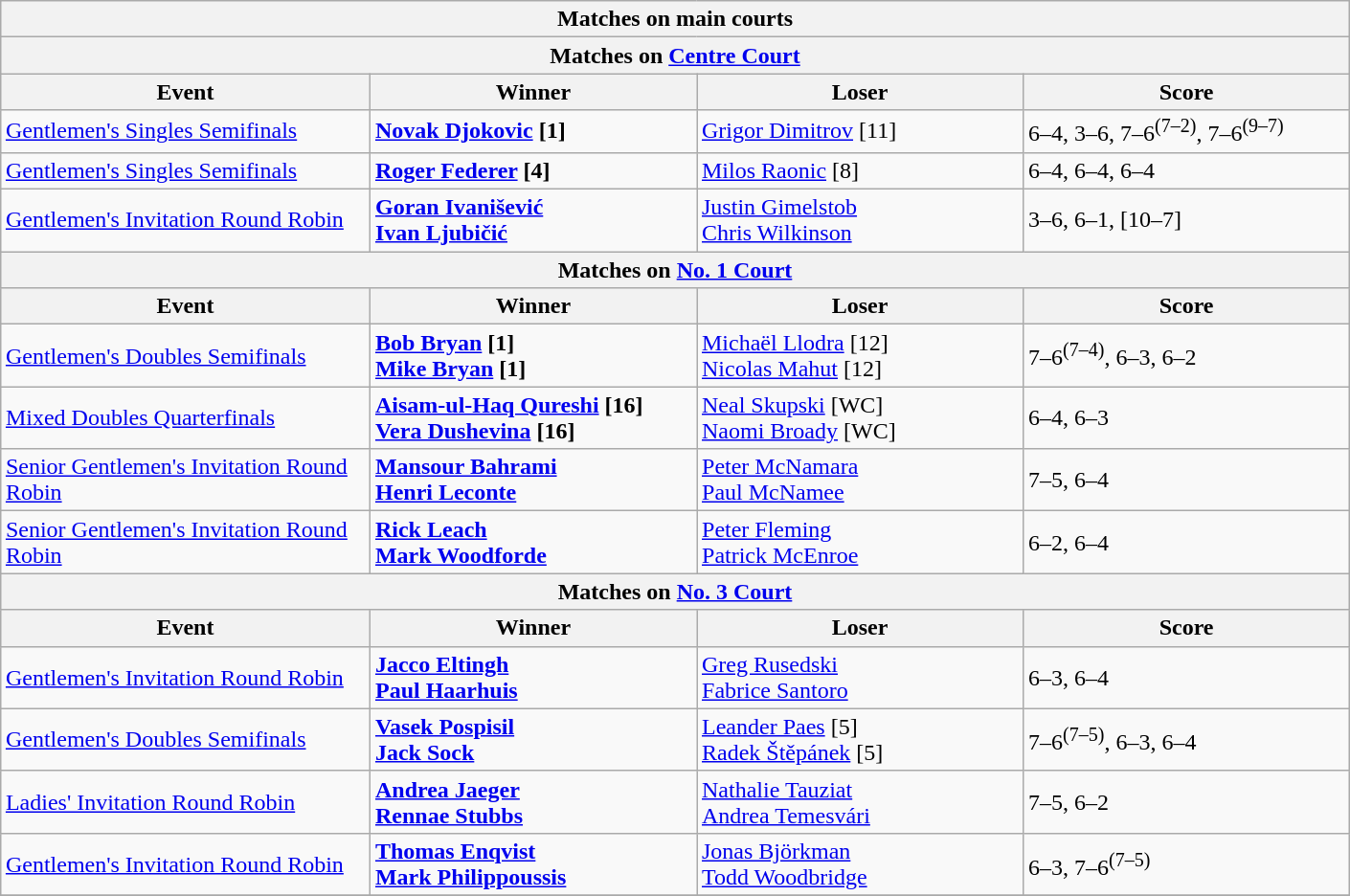<table class="wikitable collapsible uncollapsed" style="margin:auto;">
<tr>
<th colspan="4" style="white-space:nowrap;">Matches on main courts</th>
</tr>
<tr>
<th colspan="4">Matches on <a href='#'>Centre Court</a></th>
</tr>
<tr>
<th width=250>Event</th>
<th width=220>Winner</th>
<th width=220>Loser</th>
<th width=220>Score</th>
</tr>
<tr>
<td><a href='#'>Gentlemen's Singles Semifinals</a></td>
<td> <strong><a href='#'>Novak Djokovic</a> [1]</strong></td>
<td> <a href='#'>Grigor Dimitrov</a> [11]</td>
<td>6–4, 3–6, 7–6<sup>(7–2)</sup>, 7–6<sup>(9–7)</sup></td>
</tr>
<tr>
<td><a href='#'>Gentlemen's Singles Semifinals</a></td>
<td> <strong><a href='#'>Roger Federer</a> [4]</strong></td>
<td> <a href='#'>Milos Raonic</a> [8]</td>
<td>6–4, 6–4, 6–4</td>
</tr>
<tr>
<td><a href='#'>Gentlemen's Invitation Round Robin</a></td>
<td> <strong><a href='#'>Goran Ivanišević</a></strong><br> <strong><a href='#'>Ivan Ljubičić</a></strong></td>
<td> <a href='#'>Justin Gimelstob</a><br> <a href='#'>Chris Wilkinson</a></td>
<td>3–6, 6–1, [10–7]</td>
</tr>
<tr>
<th colspan="4">Matches on <a href='#'>No. 1 Court</a></th>
</tr>
<tr>
<th width=250>Event</th>
<th width=220>Winner</th>
<th width=220>Loser</th>
<th width=220>Score</th>
</tr>
<tr>
<td><a href='#'>Gentlemen's Doubles Semifinals</a></td>
<td> <strong><a href='#'>Bob Bryan</a> [1]</strong><br> <strong><a href='#'>Mike Bryan</a> [1]</strong></td>
<td> <a href='#'>Michaël Llodra</a> [12]<br> <a href='#'>Nicolas Mahut</a> [12]</td>
<td>7–6<sup>(7–4)</sup>, 6–3, 6–2</td>
</tr>
<tr>
<td><a href='#'>Mixed Doubles Quarterfinals</a></td>
<td> <strong><a href='#'>Aisam-ul-Haq Qureshi</a> [16]</strong><br> <strong><a href='#'>Vera Dushevina</a> [16]</strong></td>
<td> <a href='#'>Neal Skupski</a> [WC]<br> <a href='#'>Naomi Broady</a> [WC]</td>
<td>6–4, 6–3</td>
</tr>
<tr>
<td><a href='#'>Senior Gentlemen's Invitation Round Robin</a></td>
<td> <strong><a href='#'>Mansour Bahrami</a></strong><br> <strong><a href='#'>Henri Leconte</a></strong></td>
<td> <a href='#'>Peter McNamara</a><br> <a href='#'>Paul McNamee</a></td>
<td>7–5, 6–4</td>
</tr>
<tr>
<td><a href='#'>Senior Gentlemen's Invitation Round Robin</a></td>
<td> <strong><a href='#'>Rick Leach</a></strong><br> <strong><a href='#'>Mark Woodforde</a></strong></td>
<td> <a href='#'>Peter Fleming</a><br> <a href='#'>Patrick McEnroe</a></td>
<td>6–2, 6–4</td>
</tr>
<tr>
<th colspan="4">Matches on <a href='#'>No. 3 Court</a></th>
</tr>
<tr>
<th width=250>Event</th>
<th width=220>Winner</th>
<th width=220>Loser</th>
<th width=220>Score</th>
</tr>
<tr>
<td><a href='#'>Gentlemen's Invitation Round Robin</a></td>
<td> <strong><a href='#'>Jacco Eltingh</a></strong><br> <strong><a href='#'>Paul Haarhuis</a></strong></td>
<td> <a href='#'>Greg Rusedski</a><br> <a href='#'>Fabrice Santoro</a></td>
<td>6–3, 6–4</td>
</tr>
<tr>
<td><a href='#'>Gentlemen's Doubles Semifinals</a></td>
<td> <strong><a href='#'>Vasek Pospisil</a></strong><br> <strong><a href='#'>Jack Sock</a></strong></td>
<td> <a href='#'>Leander Paes</a> [5]<br> <a href='#'>Radek Štěpánek</a> [5]</td>
<td>7–6<sup>(7–5)</sup>, 6–3, 6–4</td>
</tr>
<tr>
<td><a href='#'>Ladies' Invitation Round Robin</a></td>
<td> <strong><a href='#'>Andrea Jaeger</a></strong><br> <strong><a href='#'>Rennae Stubbs</a></strong></td>
<td> <a href='#'>Nathalie Tauziat</a><br> <a href='#'>Andrea Temesvári</a></td>
<td>7–5, 6–2</td>
</tr>
<tr>
<td><a href='#'>Gentlemen's Invitation Round Robin</a></td>
<td> <strong><a href='#'>Thomas Enqvist</a></strong><br> <strong><a href='#'>Mark Philippoussis</a></strong></td>
<td> <a href='#'>Jonas Björkman</a><br> <a href='#'>Todd Woodbridge</a></td>
<td>6–3, 7–6<sup>(7–5)</sup></td>
</tr>
<tr>
</tr>
</table>
